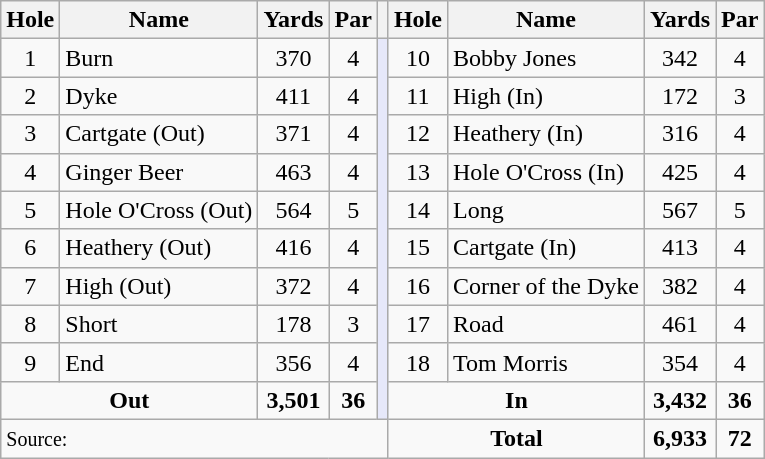<table class=wikitable>
<tr>
<th>Hole</th>
<th>Name</th>
<th>Yards</th>
<th>Par</th>
<th></th>
<th>Hole</th>
<th>Name</th>
<th>Yards</th>
<th>Par</th>
</tr>
<tr>
<td align=center>1</td>
<td>Burn</td>
<td align=center>370</td>
<td align=center>4</td>
<td style="background:#E6E8FA;" rowspan=10></td>
<td align=center>10</td>
<td>Bobby Jones</td>
<td align=center>342</td>
<td align=center>4</td>
</tr>
<tr>
<td align=center>2</td>
<td>Dyke</td>
<td align=center>411</td>
<td align=center>4</td>
<td align=center>11</td>
<td>High (In)</td>
<td align=center>172</td>
<td align=center>3</td>
</tr>
<tr>
<td align=center>3</td>
<td>Cartgate (Out)</td>
<td align=center>371</td>
<td align=center>4</td>
<td align=center>12</td>
<td>Heathery (In)</td>
<td align=center>316</td>
<td align=center>4</td>
</tr>
<tr>
<td align=center>4</td>
<td>Ginger Beer</td>
<td align=center>463</td>
<td align=center>4</td>
<td align=center>13</td>
<td>Hole O'Cross (In)</td>
<td align=center>425</td>
<td align=center>4</td>
</tr>
<tr>
<td align=center>5</td>
<td>Hole O'Cross (Out)</td>
<td align=center>564</td>
<td align=center>5</td>
<td align=center>14</td>
<td>Long</td>
<td align=center>567</td>
<td align=center>5</td>
</tr>
<tr>
<td align=center>6</td>
<td>Heathery (Out)</td>
<td align=center>416</td>
<td align=center>4</td>
<td align=center>15</td>
<td>Cartgate (In)</td>
<td align=center>413</td>
<td align=center>4</td>
</tr>
<tr>
<td align=center>7</td>
<td>High (Out)</td>
<td align=center>372</td>
<td align=center>4</td>
<td align=center>16</td>
<td>Corner of the Dyke</td>
<td align=center>382</td>
<td align=center>4</td>
</tr>
<tr>
<td align=center>8</td>
<td>Short</td>
<td align=center>178</td>
<td align=center>3</td>
<td align=center>17</td>
<td>Road</td>
<td align=center>461</td>
<td align=center>4</td>
</tr>
<tr>
<td align=center>9</td>
<td>End</td>
<td align=center>356</td>
<td align=center>4</td>
<td align=center>18</td>
<td>Tom Morris</td>
<td align=center>354</td>
<td align=center>4</td>
</tr>
<tr>
<td colspan=2 align=center><strong>Out</strong></td>
<td align=center><strong>3,501</strong></td>
<td align=center><strong>36</strong></td>
<td colspan=2 align=center><strong>In</strong></td>
<td align=center><strong>3,432</strong></td>
<td align=center><strong>36</strong></td>
</tr>
<tr>
<td colspan=5><small>Source:</small></td>
<td colspan=2 align=center><strong>Total</strong></td>
<td align=center><strong>6,933</strong></td>
<td align=center><strong>72</strong></td>
</tr>
</table>
